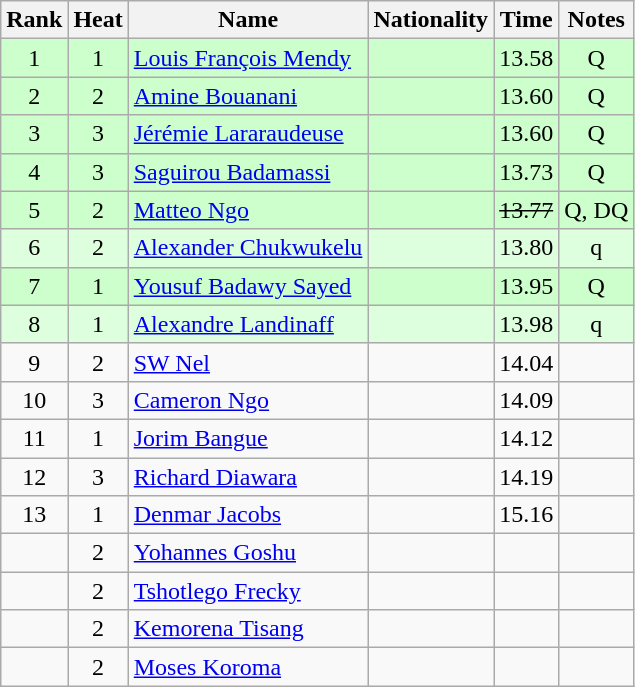<table class="wikitable sortable" style="text-align:center">
<tr>
<th>Rank</th>
<th>Heat</th>
<th>Name</th>
<th>Nationality</th>
<th>Time</th>
<th>Notes</th>
</tr>
<tr bgcolor=ccffcc>
<td>1</td>
<td>1</td>
<td align=left><a href='#'>Louis François Mendy</a></td>
<td align=left></td>
<td>13.58</td>
<td>Q</td>
</tr>
<tr bgcolor=ccffcc>
<td>2</td>
<td>2</td>
<td align=left><a href='#'>Amine Bouanani</a></td>
<td align=left></td>
<td>13.60</td>
<td>Q</td>
</tr>
<tr bgcolor=ccffcc>
<td>3</td>
<td>3</td>
<td align=left><a href='#'>Jérémie Lararaudeuse</a></td>
<td align=left></td>
<td>13.60</td>
<td>Q</td>
</tr>
<tr bgcolor=ccffcc>
<td>4</td>
<td>3</td>
<td align=left><a href='#'>Saguirou Badamassi</a></td>
<td align=left></td>
<td>13.73</td>
<td>Q</td>
</tr>
<tr bgcolor=ccffcc>
<td>5</td>
<td>2</td>
<td align=left><a href='#'>Matteo Ngo</a></td>
<td align=left></td>
<td><s>13.77</s></td>
<td>Q, DQ</td>
</tr>
<tr bgcolor=ddffdd>
<td>6</td>
<td>2</td>
<td align=left><a href='#'>Alexander Chukwukelu</a></td>
<td align=left></td>
<td>13.80</td>
<td>q</td>
</tr>
<tr bgcolor=ccffcc>
<td>7</td>
<td>1</td>
<td align=left><a href='#'>Yousuf Badawy Sayed</a></td>
<td align=left></td>
<td>13.95</td>
<td>Q</td>
</tr>
<tr bgcolor=ddffdd>
<td>8</td>
<td>1</td>
<td align=left><a href='#'>Alexandre Landinaff</a></td>
<td align=left></td>
<td>13.98</td>
<td>q</td>
</tr>
<tr>
<td>9</td>
<td>2</td>
<td align=left><a href='#'>SW Nel</a></td>
<td align=left></td>
<td>14.04</td>
<td></td>
</tr>
<tr>
<td>10</td>
<td>3</td>
<td align=left><a href='#'>Cameron Ngo</a></td>
<td align=left></td>
<td>14.09</td>
<td></td>
</tr>
<tr>
<td>11</td>
<td>1</td>
<td align=left><a href='#'>Jorim Bangue</a></td>
<td align=left></td>
<td>14.12</td>
<td></td>
</tr>
<tr>
<td>12</td>
<td>3</td>
<td align=left><a href='#'>Richard Diawara</a></td>
<td align=left></td>
<td>14.19</td>
<td></td>
</tr>
<tr>
<td>13</td>
<td>1</td>
<td align=left><a href='#'>Denmar Jacobs</a></td>
<td align=left></td>
<td>15.16</td>
<td></td>
</tr>
<tr>
<td></td>
<td>2</td>
<td align="left"><a href='#'>Yohannes Goshu</a></td>
<td align=left></td>
<td></td>
<td></td>
</tr>
<tr>
<td></td>
<td>2</td>
<td align="left"><a href='#'>Tshotlego Frecky</a></td>
<td align=left></td>
<td></td>
<td></td>
</tr>
<tr>
<td></td>
<td>2</td>
<td align="left"><a href='#'>Kemorena Tisang</a></td>
<td align=left></td>
<td></td>
<td></td>
</tr>
<tr>
<td></td>
<td>2</td>
<td align="left"><a href='#'>Moses Koroma</a></td>
<td align=left></td>
<td></td>
<td></td>
</tr>
</table>
